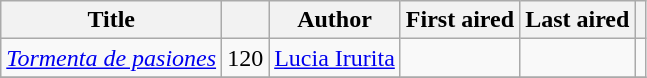<table class="wikitable sortable">
<tr>
<th>Title</th>
<th></th>
<th>Author</th>
<th>First aired</th>
<th>Last aired</th>
<th></th>
</tr>
<tr>
<td><em><a href='#'>Tormenta de pasiones</a></em></td>
<td>120</td>
<td><a href='#'>Lucia Irurita</a></td>
<td></td>
<td></td>
<td></td>
</tr>
<tr>
</tr>
</table>
